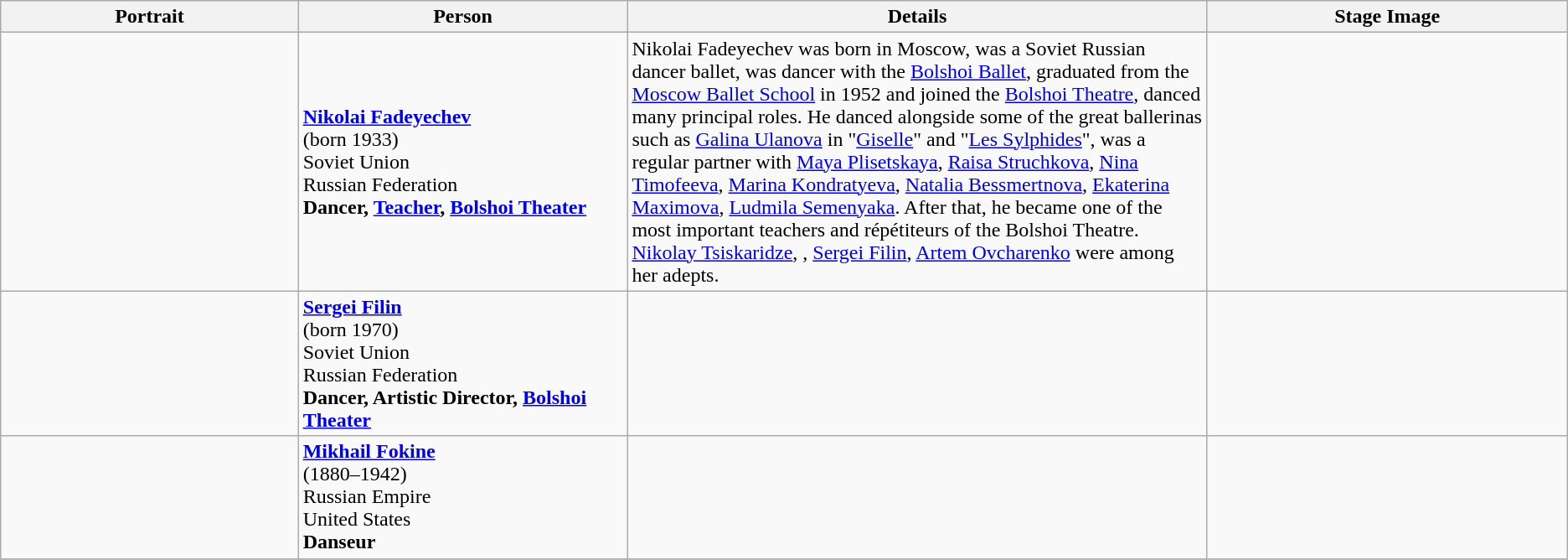<table class="wikitable">
<tr>
<th width=19%>Portrait</th>
<th width=21%>Person</th>
<th width=37%>Details</th>
<th width=23%>Stage Image</th>
</tr>
<tr>
<td></td>
<td><strong><a href='#'>Nikolai Fadeyechev</a></strong><br>(born 1933)<br>Soviet Union<br>Russian Federation<br><strong>Dancer, <a href='#'>Teacher</a>, <a href='#'>Bolshoi Theater</a></strong></td>
<td>Nikolai Fadeyechev was born in Moscow, was a Soviet Russian dancer ballet, was dancer with the <a href='#'>Bolshoi Ballet</a>, graduated from the <a href='#'>Moscow Ballet School</a> in 1952 and joined the <a href='#'>Bolshoi Theatre</a>, danced many principal roles. He danced alongside some of the great ballerinas such as <a href='#'>Galina Ulanova</a> in "<a href='#'>Giselle</a>" and "<a href='#'>Les Sylphides</a>", was a regular partner with <a href='#'>Maya Plisetskaya</a>, <a href='#'>Raisa Struchkova</a>, <a href='#'>Nina Timofeeva</a>, <a href='#'>Marina Kondratyeva</a>, <a href='#'>Natalia Bessmertnova</a>, <a href='#'>Ekaterina Maximova</a>, <a href='#'>Ludmila Semenyaka</a>.  After that, he became one of the most important teachers and répétiteurs of the Bolshoi Theatre. <a href='#'>Nikolay Tsiskaridze</a>, , <a href='#'>Sergei Filin</a>, <a href='#'>Artem Ovcharenko</a> were among her adepts.</td>
<td></td>
</tr>
<tr>
<td></td>
<td><strong><a href='#'>Sergei Filin</a></strong><br>(born 1970)<br>Soviet Union<br>Russian Federation<br><strong>Dancer, Artistic Director, <a href='#'>Bolshoi Theater</a></strong></td>
<td></td>
<td></td>
</tr>
<tr>
<td></td>
<td><strong><a href='#'>Mikhail Fokine</a></strong><br> (1880–1942)<br>Russian Empire<br>United States<br> <strong>Danseur</strong></td>
<td></td>
<td></td>
</tr>
<tr>
</tr>
</table>
